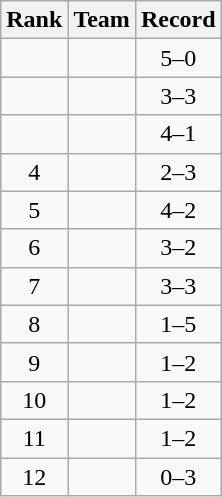<table class=wikitable style="text-align:center;">
<tr>
<th>Rank</th>
<th>Team</th>
<th>Record</th>
</tr>
<tr -bgcolor=ccffcc>
<td></td>
<td align=left></td>
<td>5–0</td>
</tr>
<tr -bgcolor=ccffcc>
<td></td>
<td align=left></td>
<td>3–3</td>
</tr>
<tr>
<td></td>
<td align=left></td>
<td>4–1</td>
</tr>
<tr>
<td>4</td>
<td align=left></td>
<td>2–3</td>
</tr>
<tr>
<td>5</td>
<td align=left></td>
<td>4–2</td>
</tr>
<tr>
<td>6</td>
<td align=left></td>
<td>3–2</td>
</tr>
<tr>
<td>7</td>
<td align=left></td>
<td>3–3</td>
</tr>
<tr>
<td>8</td>
<td align=left></td>
<td>1–5</td>
</tr>
<tr>
<td>9</td>
<td align=left></td>
<td>1–2</td>
</tr>
<tr>
<td>10</td>
<td align=left></td>
<td>1–2</td>
</tr>
<tr>
<td>11</td>
<td align=left></td>
<td>1–2</td>
</tr>
<tr>
<td>12</td>
<td align=left></td>
<td>0–3</td>
</tr>
</table>
